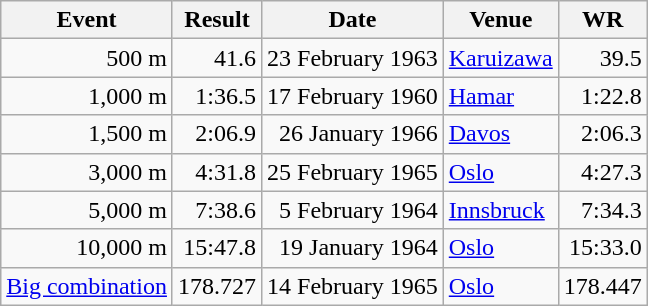<table class="wikitable">
<tr>
<th>Event</th>
<th>Result</th>
<th>Date</th>
<th>Venue</th>
<th>WR</th>
</tr>
<tr align="right">
<td>500 m</td>
<td>41.6</td>
<td>23 February 1963</td>
<td align="left"><a href='#'>Karuizawa</a></td>
<td>39.5</td>
</tr>
<tr align="right">
<td>1,000 m</td>
<td>1:36.5</td>
<td>17 February 1960</td>
<td align="left"><a href='#'>Hamar</a></td>
<td>1:22.8</td>
</tr>
<tr align="right">
<td>1,500 m</td>
<td>2:06.9</td>
<td>26 January 1966</td>
<td align="left"><a href='#'>Davos</a></td>
<td>2:06.3</td>
</tr>
<tr align="right">
<td>3,000 m</td>
<td>4:31.8</td>
<td>25 February 1965</td>
<td align="left"><a href='#'>Oslo</a></td>
<td>4:27.3</td>
</tr>
<tr align="right">
<td>5,000 m</td>
<td>7:38.6</td>
<td>5 February 1964</td>
<td align="left"><a href='#'>Innsbruck</a></td>
<td>7:34.3</td>
</tr>
<tr align="right">
<td>10,000 m</td>
<td>15:47.8</td>
<td>19 January 1964</td>
<td align="left"><a href='#'>Oslo</a></td>
<td>15:33.0</td>
</tr>
<tr align="right">
<td><a href='#'>Big combination</a></td>
<td>178.727</td>
<td>14 February 1965</td>
<td align="left"><a href='#'>Oslo</a></td>
<td>178.447</td>
</tr>
</table>
